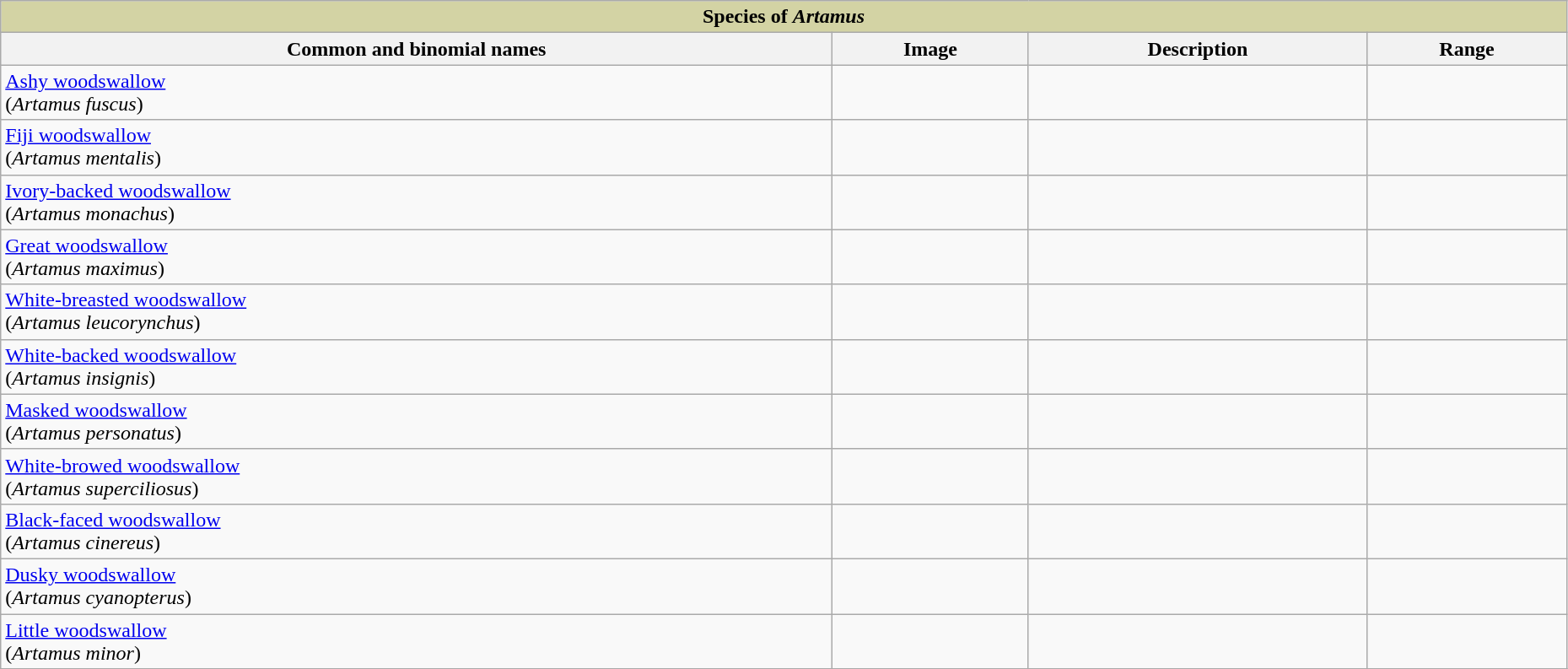<table style="width:98%;" class="wikitable sortable" border="1">
<tr>
<th align="center" style="background-color: #D3D3A4" colspan ="4">Species of <em>Artamus</em></th>
</tr>
<tr>
<th>Common and binomial names</th>
<th class="unsortable">Image</th>
<th>Description</th>
<th>Range</th>
</tr>
<tr>
<td><a href='#'>Ashy woodswallow</a><br>(<em>Artamus fuscus</em>)</td>
<td></td>
<td></td>
<td></td>
</tr>
<tr>
<td><a href='#'>Fiji woodswallow</a><br> (<em>Artamus mentalis</em>)</td>
<td></td>
<td></td>
<td></td>
</tr>
<tr>
<td><a href='#'>Ivory-backed woodswallow</a> <br>(<em>Artamus monachus</em>)</td>
<td></td>
<td></td>
<td></td>
</tr>
<tr>
<td><a href='#'>Great woodswallow</a><br>(<em>Artamus maximus</em>)</td>
<td></td>
<td></td>
<td></td>
</tr>
<tr>
<td><a href='#'>White-breasted woodswallow</a><br>(<em>Artamus leucorynchus</em>)</td>
<td></td>
<td></td>
<td></td>
</tr>
<tr>
<td><a href='#'>White-backed woodswallow</a><br>(<em>Artamus insignis</em>)</td>
<td></td>
<td></td>
<td></td>
</tr>
<tr>
<td><a href='#'>Masked woodswallow</a><br>(<em>Artamus personatus</em>)</td>
<td></td>
<td></td>
<td></td>
</tr>
<tr>
<td><a href='#'>White-browed woodswallow</a><br>(<em>Artamus superciliosus</em>)</td>
<td></td>
<td></td>
<td></td>
</tr>
<tr>
<td><a href='#'>Black-faced woodswallow</a><br>(<em>Artamus cinereus</em>)</td>
<td></td>
<td></td>
<td></td>
</tr>
<tr>
<td><a href='#'>Dusky woodswallow</a><br>(<em>Artamus cyanopterus</em>)</td>
<td></td>
<td></td>
<td></td>
</tr>
<tr>
<td><a href='#'>Little woodswallow</a><br>(<em>Artamus minor</em>)</td>
<td></td>
<td></td>
<td></td>
</tr>
<tr>
</tr>
</table>
